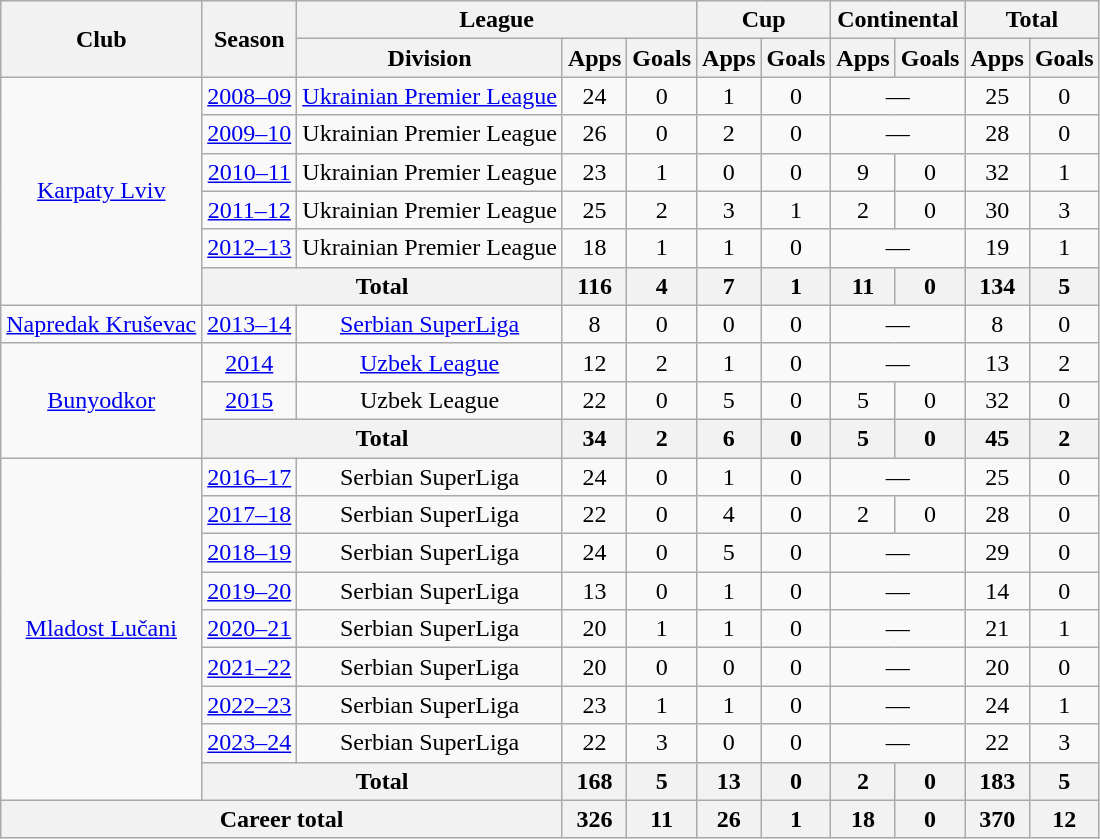<table class="wikitable" style="text-align:center">
<tr>
<th rowspan="2">Club</th>
<th rowspan="2">Season</th>
<th colspan="3">League</th>
<th colspan="2">Cup</th>
<th colspan="2">Continental</th>
<th colspan="2">Total</th>
</tr>
<tr>
<th>Division</th>
<th>Apps</th>
<th>Goals</th>
<th>Apps</th>
<th>Goals</th>
<th>Apps</th>
<th>Goals</th>
<th>Apps</th>
<th>Goals</th>
</tr>
<tr>
<td rowspan="6"><a href='#'>Karpaty Lviv</a></td>
<td><a href='#'>2008–09</a></td>
<td><a href='#'>Ukrainian Premier League</a></td>
<td>24</td>
<td>0</td>
<td>1</td>
<td>0</td>
<td colspan="2">—</td>
<td>25</td>
<td>0</td>
</tr>
<tr>
<td><a href='#'>2009–10</a></td>
<td>Ukrainian Premier League</td>
<td>26</td>
<td>0</td>
<td>2</td>
<td>0</td>
<td colspan="2">—</td>
<td>28</td>
<td>0</td>
</tr>
<tr>
<td><a href='#'>2010–11</a></td>
<td>Ukrainian Premier League</td>
<td>23</td>
<td>1</td>
<td>0</td>
<td>0</td>
<td>9</td>
<td>0</td>
<td>32</td>
<td>1</td>
</tr>
<tr>
<td><a href='#'>2011–12</a></td>
<td>Ukrainian Premier League</td>
<td>25</td>
<td>2</td>
<td>3</td>
<td>1</td>
<td>2</td>
<td>0</td>
<td>30</td>
<td>3</td>
</tr>
<tr>
<td><a href='#'>2012–13</a></td>
<td>Ukrainian Premier League</td>
<td>18</td>
<td>1</td>
<td>1</td>
<td>0</td>
<td colspan="2">—</td>
<td>19</td>
<td>1</td>
</tr>
<tr>
<th colspan="2">Total</th>
<th>116</th>
<th>4</th>
<th>7</th>
<th>1</th>
<th>11</th>
<th>0</th>
<th>134</th>
<th>5</th>
</tr>
<tr>
<td><a href='#'>Napredak Kruševac</a></td>
<td><a href='#'>2013–14</a></td>
<td><a href='#'>Serbian SuperLiga</a></td>
<td>8</td>
<td>0</td>
<td>0</td>
<td>0</td>
<td colspan="2">—</td>
<td>8</td>
<td>0</td>
</tr>
<tr>
<td rowspan="3"><a href='#'>Bunyodkor</a></td>
<td><a href='#'>2014</a></td>
<td><a href='#'>Uzbek League</a></td>
<td>12</td>
<td>2</td>
<td>1</td>
<td>0</td>
<td colspan="2">—</td>
<td>13</td>
<td>2</td>
</tr>
<tr>
<td><a href='#'>2015</a></td>
<td>Uzbek League</td>
<td>22</td>
<td>0</td>
<td>5</td>
<td>0</td>
<td>5</td>
<td>0</td>
<td>32</td>
<td>0</td>
</tr>
<tr>
<th colspan="2">Total</th>
<th>34</th>
<th>2</th>
<th>6</th>
<th>0</th>
<th>5</th>
<th>0</th>
<th>45</th>
<th>2</th>
</tr>
<tr>
<td rowspan="9"><a href='#'>Mladost Lučani</a></td>
<td><a href='#'>2016–17</a></td>
<td>Serbian SuperLiga</td>
<td>24</td>
<td>0</td>
<td>1</td>
<td>0</td>
<td colspan="2">—</td>
<td>25</td>
<td>0</td>
</tr>
<tr>
<td><a href='#'>2017–18</a></td>
<td>Serbian SuperLiga</td>
<td>22</td>
<td>0</td>
<td>4</td>
<td>0</td>
<td>2</td>
<td>0</td>
<td>28</td>
<td>0</td>
</tr>
<tr>
<td><a href='#'>2018–19</a></td>
<td>Serbian SuperLiga</td>
<td>24</td>
<td>0</td>
<td>5</td>
<td>0</td>
<td colspan="2">—</td>
<td>29</td>
<td>0</td>
</tr>
<tr>
<td><a href='#'>2019–20</a></td>
<td>Serbian SuperLiga</td>
<td>13</td>
<td>0</td>
<td>1</td>
<td>0</td>
<td colspan="2">—</td>
<td>14</td>
<td>0</td>
</tr>
<tr>
<td><a href='#'>2020–21</a></td>
<td>Serbian SuperLiga</td>
<td>20</td>
<td>1</td>
<td>1</td>
<td>0</td>
<td colspan="2">—</td>
<td>21</td>
<td>1</td>
</tr>
<tr>
<td><a href='#'>2021–22</a></td>
<td>Serbian SuperLiga</td>
<td>20</td>
<td>0</td>
<td>0</td>
<td>0</td>
<td colspan="2">—</td>
<td>20</td>
<td>0</td>
</tr>
<tr>
<td><a href='#'>2022–23</a></td>
<td>Serbian SuperLiga</td>
<td>23</td>
<td>1</td>
<td>1</td>
<td>0</td>
<td colspan="2">—</td>
<td>24</td>
<td>1</td>
</tr>
<tr>
<td><a href='#'>2023–24</a></td>
<td>Serbian SuperLiga</td>
<td>22</td>
<td>3</td>
<td>0</td>
<td>0</td>
<td colspan="2">—</td>
<td>22</td>
<td>3</td>
</tr>
<tr>
<th colspan="2">Total</th>
<th>168</th>
<th>5</th>
<th>13</th>
<th>0</th>
<th>2</th>
<th>0</th>
<th>183</th>
<th>5</th>
</tr>
<tr>
<th colspan="3">Career total</th>
<th>326</th>
<th>11</th>
<th>26</th>
<th>1</th>
<th>18</th>
<th>0</th>
<th>370</th>
<th>12</th>
</tr>
</table>
